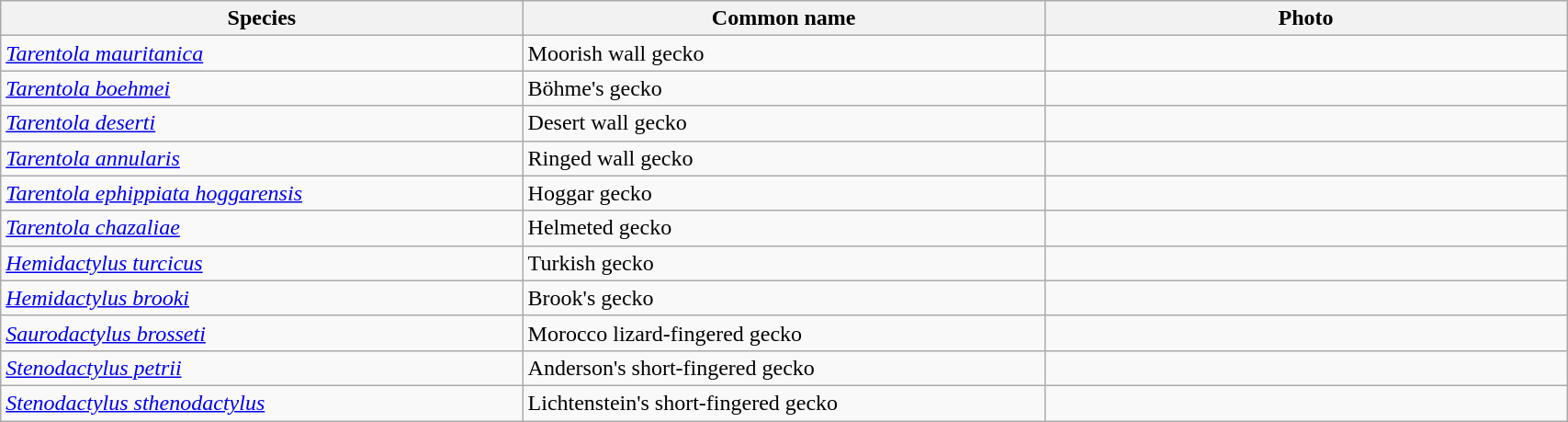<table width=90% class="wikitable">
<tr>
<th width=25%>Species</th>
<th width=25%>Common name</th>
<th width=25%>Photo</th>
</tr>
<tr>
<td><em><a href='#'>Tarentola mauritanica</a></em></td>
<td>Moorish wall gecko</td>
<td></td>
</tr>
<tr>
<td><em><a href='#'>Tarentola boehmei</a></em></td>
<td>Böhme's gecko</td>
<td></td>
</tr>
<tr>
<td><em><a href='#'>Tarentola deserti</a></em></td>
<td>Desert wall gecko</td>
<td></td>
</tr>
<tr>
<td><em><a href='#'>Tarentola annularis</a></em></td>
<td>Ringed wall gecko</td>
<td></td>
</tr>
<tr>
<td><em><a href='#'>Tarentola ephippiata hoggarensis</a></em></td>
<td>Hoggar gecko</td>
<td></td>
</tr>
<tr>
<td><em><a href='#'>Tarentola chazaliae</a></em></td>
<td>Helmeted gecko</td>
<td></td>
</tr>
<tr>
<td><em><a href='#'>Hemidactylus turcicus</a></em></td>
<td>Turkish gecko</td>
<td></td>
</tr>
<tr>
<td><em><a href='#'>Hemidactylus brooki</a></em></td>
<td>Brook's gecko</td>
<td></td>
</tr>
<tr>
<td><em><a href='#'>Saurodactylus brosseti</a></em></td>
<td>Morocco lizard-fingered gecko</td>
<td></td>
</tr>
<tr>
<td><em><a href='#'>Stenodactylus petrii</a></em></td>
<td>Anderson's short-fingered gecko</td>
<td></td>
</tr>
<tr>
<td><em><a href='#'>Stenodactylus sthenodactylus</a></em></td>
<td>Lichtenstein's short-fingered gecko</td>
<td></td>
</tr>
</table>
